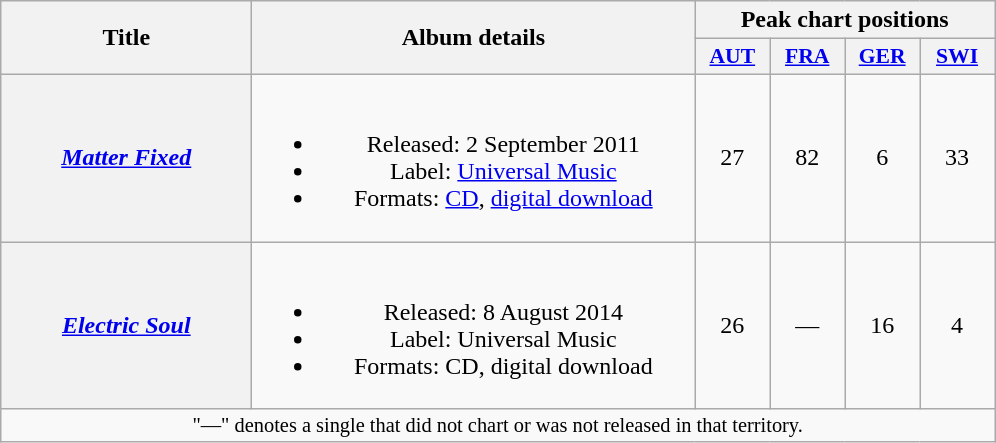<table class="wikitable plainrowheaders" style="text-align:center;">
<tr>
<th scope="col" rowspan="2" style="width:10em;">Title</th>
<th scope="col" rowspan="2" style="width:18em;">Album details</th>
<th scope="col" colspan="4">Peak chart positions</th>
</tr>
<tr>
<th scope="col" style="width:3em;font-size:90%;"><a href='#'>AUT</a><br></th>
<th scope="col" style="width:3em;font-size:90%;"><a href='#'>FRA</a><br></th>
<th scope="col" style="width:3em;font-size:90%;"><a href='#'>GER</a><br></th>
<th scope="col" style="width:3em;font-size:90%;"><a href='#'>SWI</a><br></th>
</tr>
<tr>
<th scope="row"><em><a href='#'>Matter Fixed</a></em></th>
<td><br><ul><li>Released: 2 September 2011</li><li>Label: <a href='#'>Universal Music</a></li><li>Formats: <a href='#'>CD</a>, <a href='#'>digital download</a></li></ul></td>
<td>27</td>
<td>82</td>
<td>6</td>
<td>33</td>
</tr>
<tr>
<th scope="row"><em><a href='#'>Electric Soul</a></em></th>
<td><br><ul><li>Released: 8 August 2014</li><li>Label: Universal Music</li><li>Formats: CD, digital download</li></ul></td>
<td>26</td>
<td>—</td>
<td>16</td>
<td>4</td>
</tr>
<tr>
<td colspan=18 style="font-size:85%">"—" denotes a single that did not chart or was not released in that territory.</td>
</tr>
</table>
